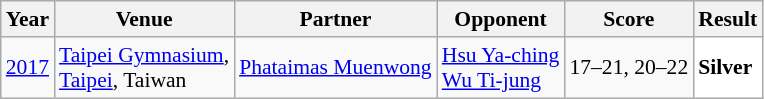<table class="sortable wikitable" style="font-size: 90%;">
<tr>
<th>Year</th>
<th>Venue</th>
<th>Partner</th>
<th>Opponent</th>
<th>Score</th>
<th>Result</th>
</tr>
<tr>
<td align="center"><a href='#'>2017</a></td>
<td align="left"><a href='#'>Taipei Gymnasium</a>,<br><a href='#'>Taipei</a>, Taiwan</td>
<td align="left"> <a href='#'>Phataimas Muenwong</a></td>
<td align="left"> <a href='#'>Hsu Ya-ching</a><br> <a href='#'>Wu Ti-jung</a></td>
<td align="left">17–21, 20–22</td>
<td style="text-align:left; background:white"> <strong>Silver</strong></td>
</tr>
</table>
